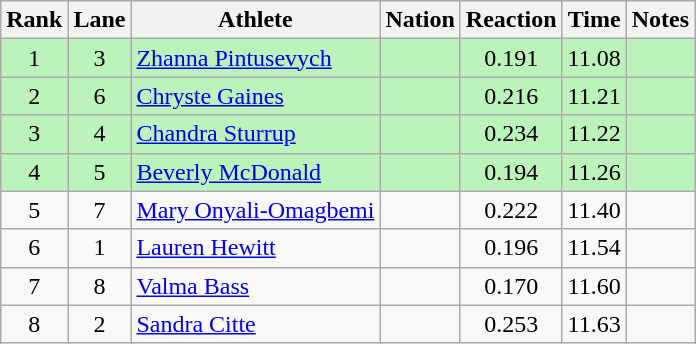<table class="wikitable sortable" style="text-align:center">
<tr>
<th>Rank</th>
<th>Lane</th>
<th>Athlete</th>
<th>Nation</th>
<th>Reaction</th>
<th>Time</th>
<th>Notes</th>
</tr>
<tr bgcolor = "bbf3bb">
<td align="center">1</td>
<td align="center">3</td>
<td align="left"><a href='#'>Zhanna Pintusevych</a></td>
<td align="left"></td>
<td align="center">0.191</td>
<td align="center">11.08</td>
<td align="center"></td>
</tr>
<tr bgcolor = "bbf3bb">
<td align="center">2</td>
<td align="center">6</td>
<td align="left"><a href='#'>Chryste Gaines</a></td>
<td align="left"></td>
<td align="center">0.216</td>
<td align="center">11.21</td>
<td align="center"></td>
</tr>
<tr bgcolor = "bbf3bb">
<td align="center">3</td>
<td align="center">4</td>
<td align="left"><a href='#'>Chandra Sturrup</a></td>
<td align="left"></td>
<td align="center">0.234</td>
<td align="center">11.22</td>
<td align="center"></td>
</tr>
<tr bgcolor = "bbf3bb">
<td align="center">4</td>
<td align="center">5</td>
<td align="left"><a href='#'>Beverly McDonald</a></td>
<td align="left"></td>
<td align="center">0.194</td>
<td align="center">11.26</td>
<td align="center"></td>
</tr>
<tr>
<td align="center">5</td>
<td align="center">7</td>
<td align="left"><a href='#'>Mary Onyali-Omagbemi</a></td>
<td align="left"></td>
<td align="center">0.222</td>
<td align="center">11.40</td>
<td align="center"></td>
</tr>
<tr>
<td align="center">6</td>
<td align="center">1</td>
<td align="left"><a href='#'>Lauren Hewitt</a></td>
<td align="left"></td>
<td align="center">0.196</td>
<td align="center">11.54</td>
<td align="center"></td>
</tr>
<tr>
<td align="center">7</td>
<td align="center">8</td>
<td align="left"><a href='#'>Valma Bass</a></td>
<td align="left"></td>
<td align="center">0.170</td>
<td align="center">11.60</td>
<td align="center"></td>
</tr>
<tr>
<td align="center">8</td>
<td align="center">2</td>
<td align="left"><a href='#'>Sandra Citte</a></td>
<td align="left"></td>
<td align="center">0.253</td>
<td align="center">11.63</td>
<td align="center"></td>
</tr>
</table>
